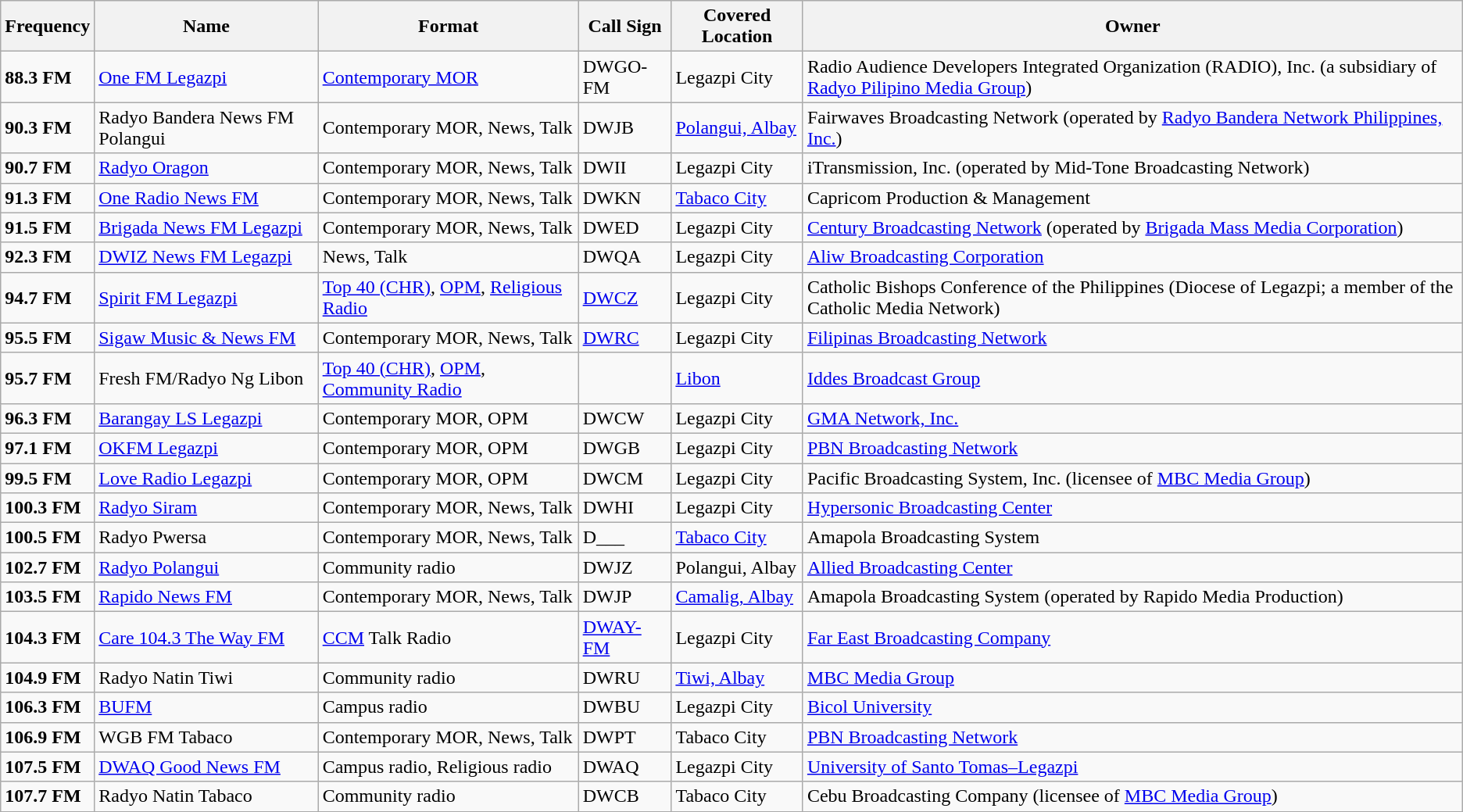<table class="wikitable">
<tr>
<th>Frequency</th>
<th>Name</th>
<th>Format</th>
<th>Call Sign</th>
<th>Covered Location</th>
<th>Owner</th>
</tr>
<tr>
<td><strong>88.3 FM</strong></td>
<td><a href='#'>One FM Legazpi</a></td>
<td><a href='#'>Contemporary MOR</a></td>
<td>DWGO-FM</td>
<td>Legazpi City</td>
<td>Radio Audience Developers Integrated Organization (RADIO), Inc. (a subsidiary of <a href='#'>Radyo Pilipino Media Group</a>)</td>
</tr>
<tr>
<td><strong>90.3 FM</strong></td>
<td>Radyo Bandera News FM Polangui</td>
<td>Contemporary MOR, News, Talk</td>
<td>DWJB</td>
<td><a href='#'>Polangui, Albay</a></td>
<td>Fairwaves Broadcasting Network (operated by <a href='#'>Radyo Bandera Network Philippines, Inc.</a>)</td>
</tr>
<tr>
<td><strong>90.7 FM</strong></td>
<td><a href='#'>Radyo Oragon</a></td>
<td>Contemporary MOR, News, Talk</td>
<td>DWII</td>
<td>Legazpi City</td>
<td>iTransmission, Inc. (operated by Mid-Tone Broadcasting Network)</td>
</tr>
<tr>
<td><strong>91.3 FM</strong></td>
<td><a href='#'>One Radio News FM</a></td>
<td>Contemporary MOR, News, Talk</td>
<td>DWKN</td>
<td><a href='#'>Tabaco City</a></td>
<td>Capricom Production & Management</td>
</tr>
<tr>
<td><strong>91.5 FM</strong></td>
<td><a href='#'>Brigada News FM Legazpi</a></td>
<td>Contemporary MOR, News, Talk</td>
<td>DWED</td>
<td>Legazpi City</td>
<td><a href='#'>Century Broadcasting Network</a> (operated by <a href='#'>Brigada Mass Media Corporation</a>)</td>
</tr>
<tr>
<td><strong>92.3 FM</strong></td>
<td><a href='#'>DWIZ News FM Legazpi</a></td>
<td>News, Talk</td>
<td>DWQA</td>
<td>Legazpi City</td>
<td><a href='#'>Aliw Broadcasting Corporation</a></td>
</tr>
<tr>
<td><strong>94.7 FM</strong></td>
<td><a href='#'>Spirit FM Legazpi</a></td>
<td><a href='#'>Top 40 (CHR)</a>, <a href='#'>OPM</a>, <a href='#'>Religious Radio</a></td>
<td><a href='#'>DWCZ</a></td>
<td>Legazpi City</td>
<td>Catholic Bishops Conference of the Philippines (Diocese of Legazpi; a member of the Catholic Media Network)</td>
</tr>
<tr>
<td><strong>95.5 FM</strong></td>
<td><a href='#'>Sigaw Music & News FM</a></td>
<td>Contemporary MOR, News, Talk</td>
<td><a href='#'>DWRC</a></td>
<td>Legazpi City</td>
<td><a href='#'>Filipinas Broadcasting Network</a></td>
</tr>
<tr>
<td><strong>95.7 FM</strong></td>
<td>Fresh FM/Radyo Ng Libon</td>
<td><a href='#'>Top 40 (CHR)</a>, <a href='#'>OPM</a>, <a href='#'>Community Radio</a></td>
<td></td>
<td><a href='#'>Libon</a></td>
<td><a href='#'>Iddes Broadcast Group</a></td>
</tr>
<tr>
<td><strong>96.3 FM</strong></td>
<td><a href='#'>Barangay LS Legazpi</a></td>
<td>Contemporary MOR, OPM</td>
<td>DWCW</td>
<td>Legazpi City</td>
<td><a href='#'>GMA Network, Inc.</a></td>
</tr>
<tr>
<td><strong>97.1 FM</strong></td>
<td><a href='#'>OKFM Legazpi</a></td>
<td>Contemporary MOR, OPM</td>
<td>DWGB</td>
<td>Legazpi City</td>
<td><a href='#'>PBN Broadcasting Network</a></td>
</tr>
<tr>
<td><strong>99.5 FM</strong></td>
<td><a href='#'>Love Radio Legazpi</a></td>
<td>Contemporary MOR, OPM</td>
<td>DWCM</td>
<td>Legazpi City</td>
<td>Pacific Broadcasting System, Inc. (licensee of <a href='#'>MBC Media Group</a>)</td>
</tr>
<tr>
<td><strong>100.3 FM</strong></td>
<td><a href='#'>Radyo Siram</a></td>
<td>Contemporary MOR, News, Talk</td>
<td>DWHI</td>
<td>Legazpi City</td>
<td><a href='#'>Hypersonic Broadcasting Center</a></td>
</tr>
<tr>
<td><strong>100.5 FM</strong></td>
<td>Radyo Pwersa</td>
<td>Contemporary MOR, News, Talk</td>
<td>D___</td>
<td><a href='#'>Tabaco City</a></td>
<td>Amapola Broadcasting System</td>
</tr>
<tr>
<td><strong>102.7 FM</strong></td>
<td><a href='#'>Radyo Polangui</a></td>
<td>Community radio</td>
<td>DWJZ</td>
<td>Polangui, Albay</td>
<td><a href='#'>Allied Broadcasting Center</a></td>
</tr>
<tr>
<td><strong>103.5 FM</strong></td>
<td><a href='#'>Rapido News FM</a></td>
<td>Contemporary MOR, News, Talk</td>
<td>DWJP</td>
<td><a href='#'>Camalig, Albay</a></td>
<td>Amapola Broadcasting System (operated by Rapido Media Production)</td>
</tr>
<tr>
<td><strong>104.3 FM</strong></td>
<td><a href='#'>Care 104.3 The Way FM</a></td>
<td><a href='#'>CCM</a> Talk Radio</td>
<td><a href='#'>DWAY-FM</a></td>
<td>Legazpi City</td>
<td><a href='#'>Far East Broadcasting Company</a></td>
</tr>
<tr>
<td><strong>104.9 FM</strong></td>
<td>Radyo Natin Tiwi</td>
<td>Community radio</td>
<td>DWRU</td>
<td><a href='#'>Tiwi, Albay</a></td>
<td><a href='#'>MBC Media Group</a></td>
</tr>
<tr>
<td><strong>106.3 FM</strong></td>
<td><a href='#'>BUFM</a></td>
<td>Campus radio</td>
<td>DWBU</td>
<td>Legazpi City</td>
<td><a href='#'>Bicol University</a></td>
</tr>
<tr>
<td><strong>106.9 FM</strong></td>
<td>WGB FM Tabaco</td>
<td>Contemporary MOR, News, Talk</td>
<td>DWPT</td>
<td>Tabaco City</td>
<td><a href='#'>PBN Broadcasting Network</a></td>
</tr>
<tr>
<td><strong>107.5 FM</strong></td>
<td><a href='#'>DWAQ Good News FM</a></td>
<td>Campus radio, Religious radio</td>
<td>DWAQ</td>
<td>Legazpi City</td>
<td><a href='#'>University of Santo Tomas–Legazpi</a></td>
</tr>
<tr>
<td><strong>107.7 FM</strong></td>
<td>Radyo Natin Tabaco</td>
<td>Community radio</td>
<td>DWCB</td>
<td>Tabaco City</td>
<td>Cebu Broadcasting Company (licensee of <a href='#'>MBC Media Group</a>)</td>
</tr>
<tr>
</tr>
</table>
